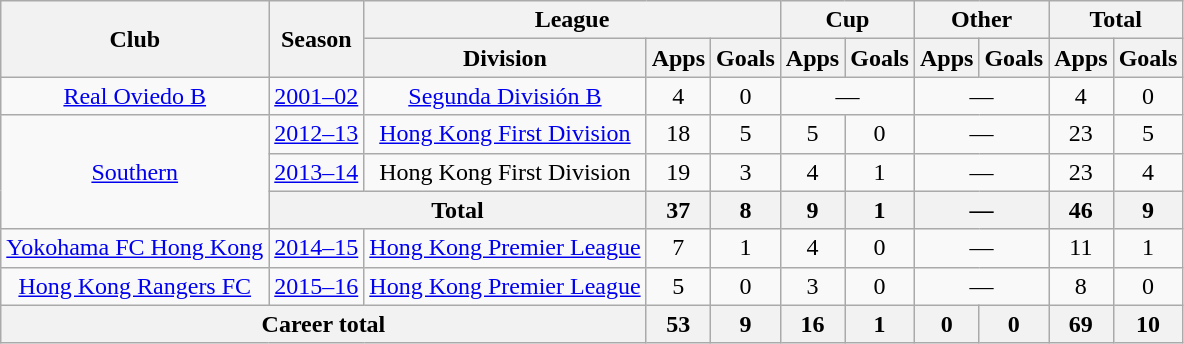<table class="wikitable" style="text-align: center;">
<tr>
<th rowspan="2">Club</th>
<th rowspan="2">Season</th>
<th colspan="3">League</th>
<th colspan="2">Cup</th>
<th colspan="2">Other</th>
<th colspan="2">Total</th>
</tr>
<tr>
<th>Division</th>
<th>Apps</th>
<th>Goals</th>
<th>Apps</th>
<th>Goals</th>
<th>Apps</th>
<th>Goals</th>
<th>Apps</th>
<th>Goals</th>
</tr>
<tr>
<td rowspan="1"><a href='#'>Real Oviedo B</a></td>
<td><a href='#'>2001–02</a></td>
<td><a href='#'>Segunda División B</a></td>
<td>4</td>
<td>0</td>
<td colspan="2">—</td>
<td colspan="2">—</td>
<td>4</td>
<td>0</td>
</tr>
<tr>
<td rowspan="3"><a href='#'>Southern</a></td>
<td><a href='#'>2012–13</a></td>
<td><a href='#'>Hong Kong First Division</a></td>
<td>18</td>
<td>5</td>
<td>5</td>
<td>0</td>
<td colspan="2">—</td>
<td>23</td>
<td>5</td>
</tr>
<tr>
<td><a href='#'>2013–14</a></td>
<td>Hong Kong First Division</td>
<td>19</td>
<td>3</td>
<td>4</td>
<td>1</td>
<td colspan="2">—</td>
<td>23</td>
<td>4</td>
</tr>
<tr>
<th colspan="2">Total</th>
<th>37</th>
<th>8</th>
<th>9</th>
<th>1</th>
<th colspan="2">—</th>
<th>46</th>
<th>9</th>
</tr>
<tr>
<td><a href='#'>Yokohama FC Hong Kong</a></td>
<td><a href='#'>2014–15</a></td>
<td><a href='#'>Hong Kong Premier League</a></td>
<td>7</td>
<td>1</td>
<td>4</td>
<td>0</td>
<td colspan="2">—</td>
<td>11</td>
<td>1</td>
</tr>
<tr>
<td><a href='#'>Hong Kong Rangers FC</a></td>
<td><a href='#'>2015–16</a></td>
<td><a href='#'>Hong Kong Premier League</a></td>
<td>5</td>
<td>0</td>
<td>3</td>
<td>0</td>
<td colspan="2">—</td>
<td>8</td>
<td>0</td>
</tr>
<tr>
<th colspan="3">Career total</th>
<th>53</th>
<th>9</th>
<th>16</th>
<th>1</th>
<th>0</th>
<th>0</th>
<th>69</th>
<th>10</th>
</tr>
</table>
